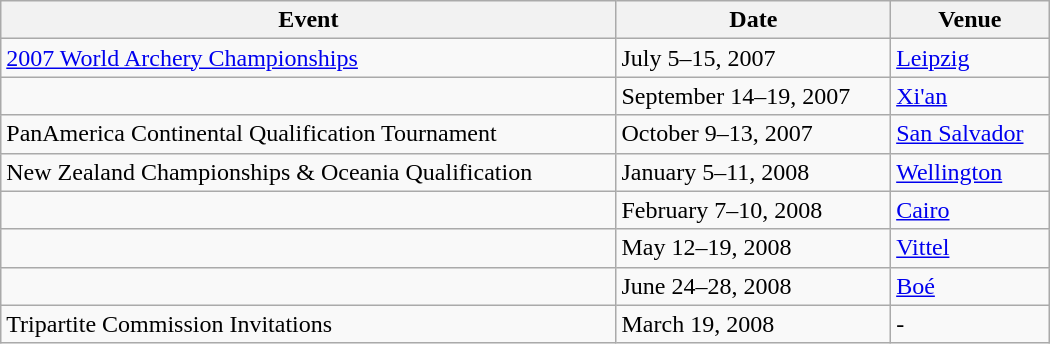<table class="wikitable" width=700>
<tr>
<th>Event</th>
<th>Date</th>
<th>Venue</th>
</tr>
<tr>
<td><a href='#'>2007 World Archery Championships</a></td>
<td>July 5–15, 2007</td>
<td> <a href='#'>Leipzig</a></td>
</tr>
<tr>
<td></td>
<td>September 14–19, 2007</td>
<td> <a href='#'>Xi'an</a></td>
</tr>
<tr>
<td>PanAmerica Continental Qualification Tournament</td>
<td>October 9–13, 2007</td>
<td> <a href='#'>San Salvador</a></td>
</tr>
<tr>
<td>New Zealand Championships & Oceania Qualification</td>
<td>January 5–11, 2008</td>
<td> <a href='#'>Wellington</a></td>
</tr>
<tr>
<td></td>
<td>February 7–10, 2008</td>
<td> <a href='#'>Cairo</a></td>
</tr>
<tr>
<td></td>
<td>May 12–19, 2008</td>
<td> <a href='#'>Vittel</a></td>
</tr>
<tr>
<td></td>
<td>June 24–28, 2008</td>
<td> <a href='#'>Boé</a></td>
</tr>
<tr>
<td>Tripartite Commission Invitations</td>
<td>March 19, 2008</td>
<td>-</td>
</tr>
</table>
